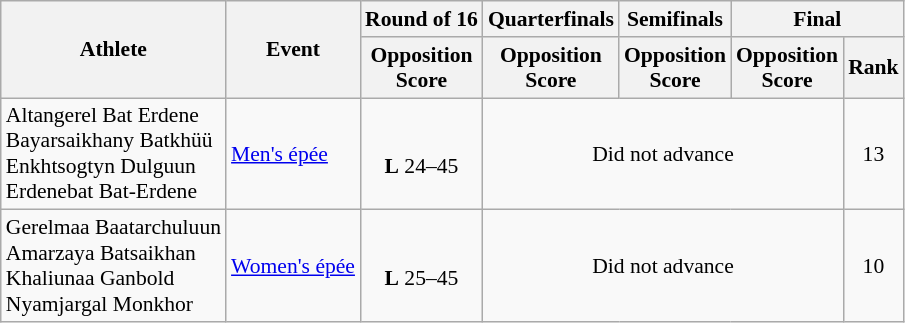<table class=wikitable style=font-size:90%;text-align:center>
<tr>
<th rowspan="2">Athlete</th>
<th rowspan="2">Event</th>
<th>Round of 16</th>
<th>Quarterfinals</th>
<th>Semifinals</th>
<th colspan="2">Final</th>
</tr>
<tr>
<th>Opposition<br>Score</th>
<th>Opposition<br>Score</th>
<th>Opposition<br>Score</th>
<th>Opposition<br>Score</th>
<th>Rank</th>
</tr>
<tr>
<td align=left>Altangerel Bat Erdene<br>Bayarsaikhany Batkhüü<br>Enkhtsogtyn Dulguun<br>Erdenebat Bat-Erdene</td>
<td align=left><a href='#'>Men's épée</a></td>
<td><br><strong>L</strong> 24–45</td>
<td colspan=3>Did not advance</td>
<td>13</td>
</tr>
<tr>
<td align=left>Gerelmaa Baatarchuluun<br>Amarzaya Batsaikhan<br>Khaliunaa Ganbold<br>Nyamjargal Monkhor</td>
<td align=left><a href='#'>Women's épée</a></td>
<td><br><strong>L</strong> 25–45</td>
<td colspan=3>Did not advance</td>
<td>10</td>
</tr>
</table>
